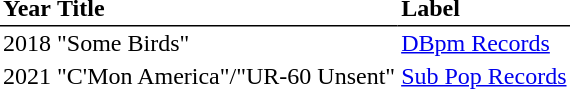<table border="0" cellpadding="2" style="border-collapse:collapse;">
<tr style="border-bottom:1px solid black;">
<th align="left">Year</th>
<th align="left">Title</th>
<th align="left">Label</th>
</tr>
<tr>
<td>2018</td>
<td>"Some Birds"</td>
<td><a href='#'>DBpm Records</a></td>
</tr>
<tr>
<td>2021</td>
<td>"C'Mon America"/"UR-60 Unsent"</td>
<td><a href='#'>Sub Pop Records</a></td>
</tr>
</table>
